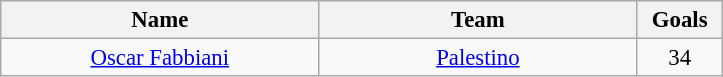<table class="wikitable" style="font-size:95%; text-align:center;">
<tr>
<th width="205">Name</th>
<th width="205">Team</th>
<th width="50">Goals</th>
</tr>
<tr>
<td> <a href='#'>Oscar Fabbiani</a></td>
<td><a href='#'>Palestino</a></td>
<td>34</td>
</tr>
</table>
